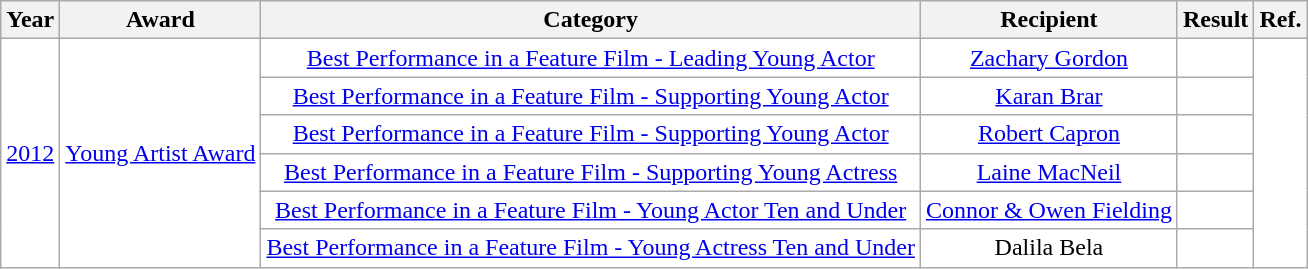<table class="wikitable" rowspan="5"; style="text-align: center; background:#ffffff;">
<tr>
<th>Year</th>
<th>Award</th>
<th>Category</th>
<th>Recipient</th>
<th>Result</th>
<th>Ref.</th>
</tr>
<tr>
<td rowspan=6><a href='#'>2012</a></td>
<td rowspan=6><a href='#'>Young Artist Award</a></td>
<td><a href='#'>Best Performance in a Feature Film - Leading Young Actor</a></td>
<td><a href='#'>Zachary Gordon</a></td>
<td></td>
<td rowspan=6></td>
</tr>
<tr>
<td><a href='#'>Best Performance in a Feature Film - Supporting Young Actor</a></td>
<td><a href='#'>Karan Brar</a></td>
<td></td>
</tr>
<tr>
<td><a href='#'>Best Performance in a Feature Film - Supporting Young Actor</a></td>
<td><a href='#'>Robert Capron</a></td>
<td></td>
</tr>
<tr>
<td><a href='#'>Best Performance in a Feature Film - Supporting Young Actress</a></td>
<td><a href='#'>Laine MacNeil</a></td>
<td></td>
</tr>
<tr>
<td><a href='#'>Best Performance in a Feature Film - Young Actor Ten and Under</a></td>
<td><a href='#'>Connor & Owen Fielding</a></td>
<td></td>
</tr>
<tr>
<td><a href='#'>Best Performance in a Feature Film - Young Actress Ten and Under</a></td>
<td>Dalila Bela</td>
<td></td>
</tr>
</table>
